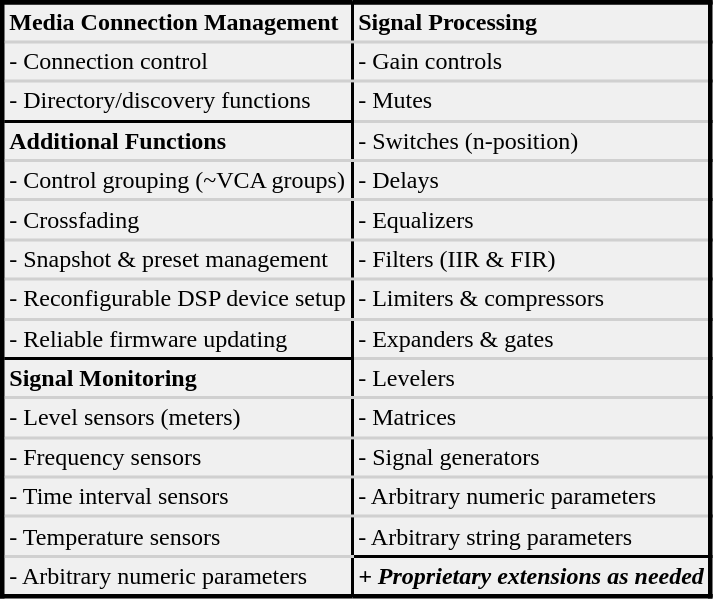<table class="wikitable" style="background:#f0f0f0; border:3px solid #000000;">
<tr>
</tr>
<tr>
<td style="border-bottom:2px solid #d0d0d0;border-top:2px solid #000000;border-right:2px solid #000000;"><strong>Media Connection Management</strong></td>
<td style="border-bottom:2px solid #d0d0d0;border-top:2px solid #000000;"><strong>Signal Processing</strong></td>
</tr>
<tr>
<td style="border-bottom:2px solid #d0d0d0;border-right:2px solid #000000;">- Connection control</td>
<td style="border-bottom:2px solid #d0d0d0;">- Gain controls</td>
</tr>
<tr>
<td style="border-bottom:2px solid #000000;border-right:2px solid #000000;">- Directory/discovery functions</td>
<td style="border-bottom:2px solid #d0d0d0;">- Mutes</td>
</tr>
<tr>
<td style="border-bottom:2px solid #d0d0d0;border-right:2px solid #000000;"><strong>Additional Functions</strong></td>
<td style="border-bottom:2px solid #d0d0d0;">- Switches (n-position)</td>
</tr>
<tr>
<td style="border-bottom:2px solid #d0d0d0;border-right:2px solid #000000;">- Control grouping (~VCA groups)</td>
<td style="border-bottom:2px solid #d0d0d0;">- Delays</td>
</tr>
<tr>
<td style="border-bottom:2px solid #d0d0d0;border-right:2px solid #000000;">- Crossfading</td>
<td style="border-bottom:2px solid #d0d0d0;">- Equalizers</td>
</tr>
<tr>
<td style="border-bottom:2px solid #d0d0d0;border-right:2px solid #000000;">- Snapshot & preset management</td>
<td style="border-bottom:2px solid #d0d0d0;">- Filters (IIR & FIR)</td>
</tr>
<tr>
<td style="border-bottom:2px solid #d0d0d0;border-right:2px solid #000000;">- Reconfigurable DSP device setup</td>
<td style="border-bottom:2px solid #d0d0d0;">- Limiters & compressors</td>
</tr>
<tr>
<td style="border-bottom:2px solid #000000;border-right:2px solid #000000;">- Reliable firmware updating</td>
<td style="border-bottom:2px solid #d0d0d0;">- Expanders & gates</td>
</tr>
<tr>
<td style="border-bottom:2px solid #d0d0d0;border-right:2px solid #000000;"><strong>Signal Monitoring</strong></td>
<td style="border-bottom:2px solid #d0d0d0;">- Levelers</td>
</tr>
<tr>
<td style="border-bottom:2px solid #d0d0d0;border-right:2px solid #000000;">- Level sensors (meters)</td>
<td style="border-bottom:2px solid #d0d0d0;">- Matrices</td>
</tr>
<tr>
<td style="border-bottom:2px solid #d0d0d0;border-right:2px solid #000000;">- Frequency sensors</td>
<td style="border-bottom:2px solid #d0d0d0;">- Signal generators</td>
</tr>
<tr>
<td style="border-bottom:2px solid #d0d0d0;border-right:2px solid #000000;">- Time interval sensors</td>
<td style="border-bottom:2px solid #d0d0d0;">- Arbitrary numeric parameters</td>
</tr>
<tr>
<td style="border-bottom:2px solid #d0d0d0;border-right:2px solid #000000;">- Temperature sensors</td>
<td style="border-bottom:2px solid #000000;">- Arbitrary string parameters</td>
</tr>
<tr>
<td style="border-bottom:2px solid #000000;border-right:2px solid #000000;">- Arbitrary numeric parameters</td>
<td style="border-bottom:2px solid #000000;"><strong><em>+ Proprietary extensions as needed</em></strong></td>
</tr>
<tr>
</tr>
</table>
